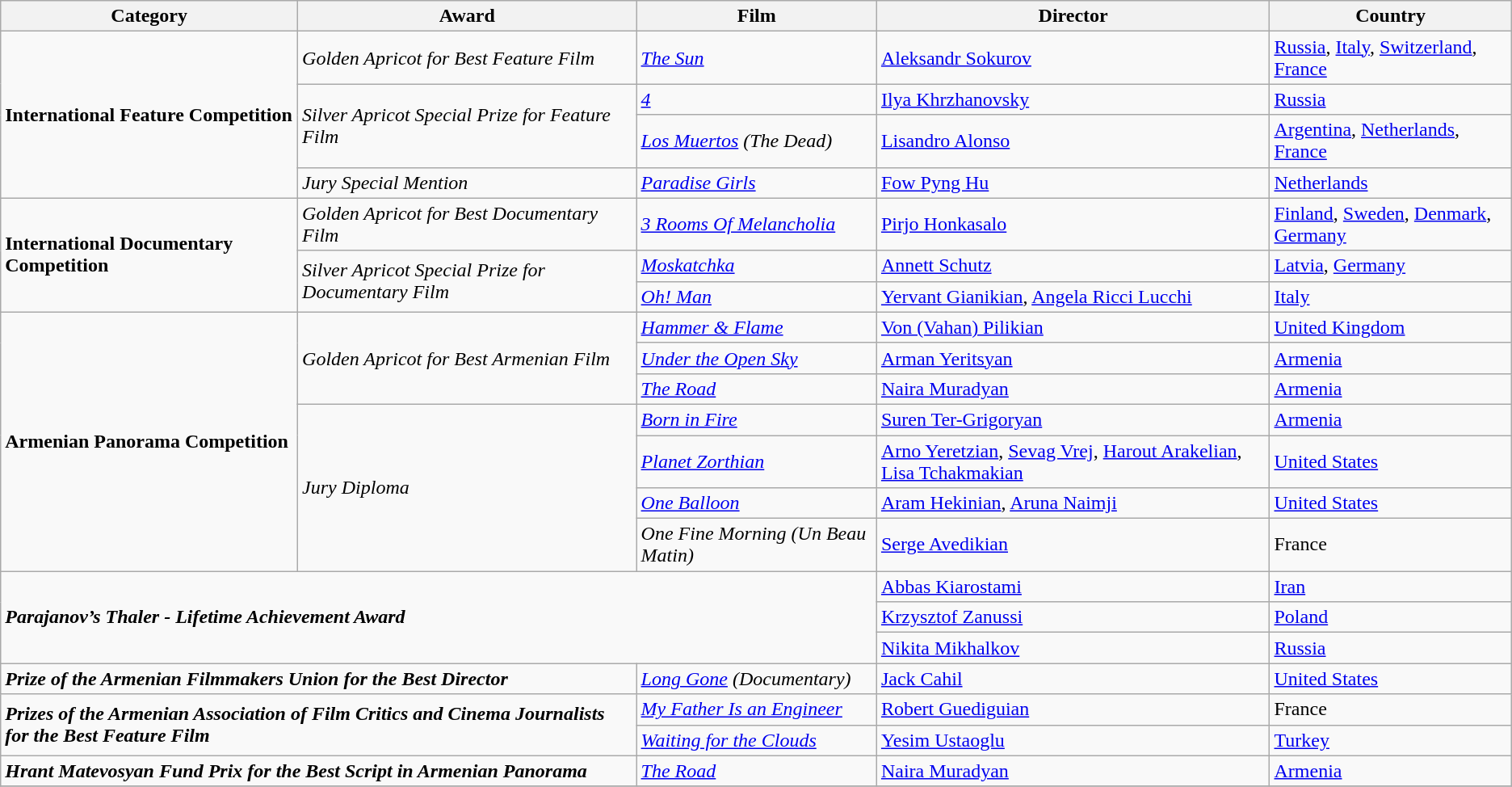<table class="wikitable sortable">
<tr>
<th>Category</th>
<th>Award</th>
<th>Film</th>
<th>Director</th>
<th>Country</th>
</tr>
<tr>
<td rowspan="4"><strong>International Feature Competition</strong></td>
<td><em>Golden Apricot for Best Feature Film</em></td>
<td><em><a href='#'>The Sun</a></em></td>
<td><a href='#'>Aleksandr Sokurov</a></td>
<td> <a href='#'>Russia</a>,  <a href='#'>Italy</a>,  <a href='#'>Switzerland</a>,  <a href='#'>France</a></td>
</tr>
<tr>
<td rowspan="2"><em>Silver Apricot Special Prize for Feature Film</em></td>
<td><em><a href='#'>4</a></em></td>
<td><a href='#'>Ilya Khrzhanovsky</a></td>
<td> <a href='#'>Russia</a></td>
</tr>
<tr>
<td><em><a href='#'>Los Muertos</a> (The Dead)</em></td>
<td><a href='#'>Lisandro Alonso</a></td>
<td> <a href='#'>Argentina</a>,  <a href='#'>Netherlands</a>,  <a href='#'>France</a></td>
</tr>
<tr>
<td><em>Jury Special Mention</em></td>
<td><em><a href='#'>Paradise Girls</a></em></td>
<td><a href='#'>Fow Pyng Hu</a></td>
<td> <a href='#'>Netherlands</a></td>
</tr>
<tr>
<td rowspan="3"><strong>International Documentary Competition</strong></td>
<td><em>Golden Apricot for Best Documentary Film</em></td>
<td><em><a href='#'>3 Rooms Of Melancholia</a></em></td>
<td><a href='#'>Pirjo Honkasalo</a></td>
<td> <a href='#'>Finland</a>,  <a href='#'>Sweden</a>,  <a href='#'>Denmark</a>,  <a href='#'>Germany</a></td>
</tr>
<tr>
<td rowspan="2"><em>Silver Apricot Special Prize for Documentary Film</em></td>
<td><em><a href='#'>Moskatchka</a></em></td>
<td><a href='#'>Annett Schutz</a></td>
<td> <a href='#'>Latvia</a>,  <a href='#'>Germany</a></td>
</tr>
<tr>
<td><em><a href='#'>Oh! Man</a></em></td>
<td><a href='#'>Yervant Gianikian</a>, <a href='#'>Angela Ricci Lucchi</a></td>
<td> <a href='#'>Italy</a></td>
</tr>
<tr>
<td rowspan="7"><strong>Armenian Panorama Competition</strong></td>
<td rowspan="3"><em>Golden Apricot for Best Armenian Film</em></td>
<td><em><a href='#'>Hammer & Flame</a></em></td>
<td><a href='#'>Von (Vahan) Pilikian</a></td>
<td> <a href='#'>United Kingdom</a></td>
</tr>
<tr>
<td><em><a href='#'>Under the Open Sky</a></em></td>
<td><a href='#'>Arman Yeritsyan</a></td>
<td> <a href='#'>Armenia</a></td>
</tr>
<tr>
<td><em><a href='#'>The Road</a></em></td>
<td><a href='#'>Naira Muradyan</a></td>
<td> <a href='#'>Armenia</a></td>
</tr>
<tr>
<td rowspan="4"><em>Jury Diploma</em></td>
<td><em><a href='#'>Born in Fire</a></em></td>
<td><a href='#'>Suren Ter-Grigoryan</a></td>
<td> <a href='#'>Armenia</a></td>
</tr>
<tr>
<td><em><a href='#'>Planet Zorthian</a></em></td>
<td><a href='#'>Arno Yeretzian</a>, <a href='#'>Sevag Vrej</a>, <a href='#'>Harout Arakelian</a>, <a href='#'>Lisa Tchakmakian</a></td>
<td> <a href='#'>United States</a></td>
</tr>
<tr>
<td><em><a href='#'>One Balloon</a></em></td>
<td><a href='#'>Aram Hekinian</a>, <a href='#'>Aruna Naimji</a></td>
<td> <a href='#'>United States</a></td>
</tr>
<tr>
<td><em>One Fine Morning (Un Beau Matin)</em></td>
<td><a href='#'>Serge Avedikian</a></td>
<td> France</td>
</tr>
<tr>
<td rowspan="3" colspan="3"><strong><em>Parajanov’s Thaler -  Lifetime Achievement Award</em></strong></td>
<td><a href='#'>Abbas Kiarostami</a></td>
<td> <a href='#'>Iran</a></td>
</tr>
<tr>
<td><a href='#'>Krzysztof Zanussi</a></td>
<td><a href='#'>Poland</a></td>
</tr>
<tr>
<td><a href='#'>Nikita Mikhalkov</a></td>
<td> <a href='#'>Russia</a></td>
</tr>
<tr>
<td colspan="2"><strong><em>Prize of the Armenian Filmmakers Union for the Best Director</em></strong></td>
<td><em><a href='#'>Long Gone</a> (Documentary)</em></td>
<td><a href='#'>Jack Cahil</a></td>
<td> <a href='#'>United States</a></td>
</tr>
<tr>
<td rowspan="2" colspan="2"><strong><em>Prizes of the Armenian Association of Film Critics and Cinema Journalists for the Best Feature Film</em></strong></td>
<td><em><a href='#'>My Father Is an Engineer</a></em></td>
<td><a href='#'>Robert Guediguian</a></td>
<td> France</td>
</tr>
<tr>
<td><em><a href='#'>Waiting for the Clouds</a></em></td>
<td><a href='#'>Yesim Ustaoglu</a></td>
<td> <a href='#'>Turkey</a></td>
</tr>
<tr>
<td colspan="2"><strong><em>Hrant Matevosyan Fund Prix for the Best Script in Armenian Panorama</em></strong></td>
<td><em><a href='#'>The Road</a></em></td>
<td><a href='#'>Naira Muradyan</a></td>
<td> <a href='#'>Armenia</a></td>
</tr>
<tr>
</tr>
</table>
